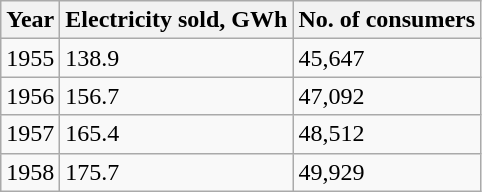<table class="wikitable">
<tr>
<th>Year</th>
<th>Electricity  sold, GWh</th>
<th>No.  of consumers</th>
</tr>
<tr>
<td>1955</td>
<td>138.9</td>
<td>45,647</td>
</tr>
<tr>
<td>1956</td>
<td>156.7</td>
<td>47,092</td>
</tr>
<tr>
<td>1957</td>
<td>165.4</td>
<td>48,512</td>
</tr>
<tr>
<td>1958</td>
<td>175.7</td>
<td>49,929</td>
</tr>
</table>
